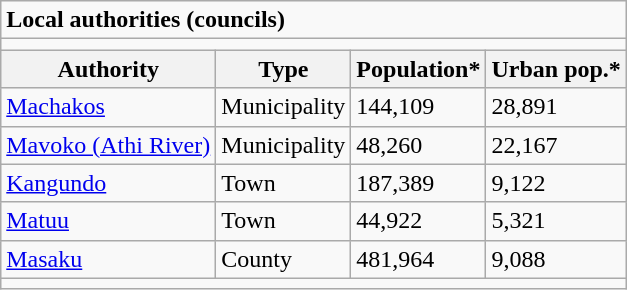<table class="wikitable">
<tr>
<td colspan="4"><strong>Local authorities (councils)</strong></td>
</tr>
<tr>
<td colspan="4"></td>
</tr>
<tr>
<th>Authority</th>
<th>Type</th>
<th>Population*</th>
<th>Urban pop.*</th>
</tr>
<tr>
<td><a href='#'>Machakos</a></td>
<td>Municipality</td>
<td>144,109</td>
<td>28,891</td>
</tr>
<tr>
<td><a href='#'>Mavoko (Athi River)</a></td>
<td>Municipality</td>
<td>48,260</td>
<td>22,167</td>
</tr>
<tr>
<td><a href='#'>Kangundo</a></td>
<td>Town</td>
<td>187,389</td>
<td>9,122</td>
</tr>
<tr>
<td><a href='#'>Matuu</a></td>
<td>Town</td>
<td>44,922</td>
<td>5,321</td>
</tr>
<tr>
<td><a href='#'>Masaku</a></td>
<td>County</td>
<td>481,964</td>
<td>9,088</td>
</tr>
<tr>
<td colspan="4"></td>
</tr>
</table>
